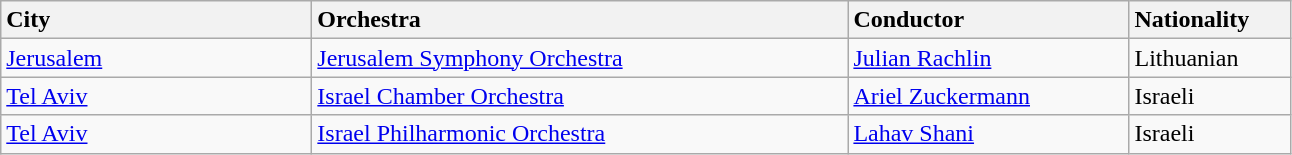<table class="wikitable">
<tr>
<td style="width: 200px; background: #f2f2f2"><strong>City</strong></td>
<td style="width: 350px; background: #f2f2f2"><strong>Orchestra</strong></td>
<td style="width: 180px; background: #f2f2f2"><strong>Conductor</strong></td>
<td style="width: 100px; background: #f2f2f2"><strong>Nationality</strong></td>
</tr>
<tr>
<td><a href='#'>Jerusalem</a></td>
<td><a href='#'>Jerusalem Symphony Orchestra</a></td>
<td><a href='#'>Julian Rachlin</a></td>
<td>Lithuanian</td>
</tr>
<tr>
<td><a href='#'>Tel Aviv</a></td>
<td><a href='#'>Israel Chamber Orchestra</a></td>
<td><a href='#'>Ariel Zuckermann</a></td>
<td>Israeli</td>
</tr>
<tr>
<td><a href='#'>Tel Aviv</a></td>
<td><a href='#'>Israel Philharmonic Orchestra</a></td>
<td><a href='#'>Lahav Shani</a></td>
<td>Israeli</td>
</tr>
</table>
